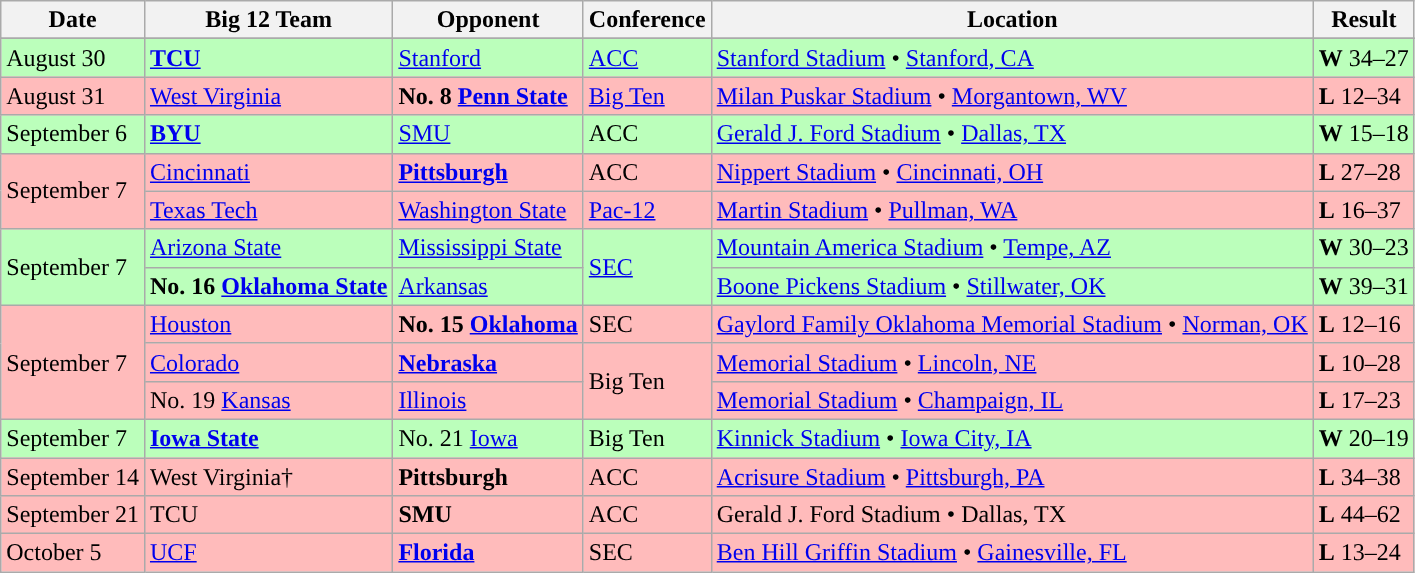<table class="wikitable">
<tr>
<th>Date</th>
<th>Big 12 Team</th>
<th>Opponent</th>
<th>Conference</th>
<th>Location</th>
<th>Result</th>
</tr>
<tr>
</tr>
<tr style="background:#bfb;">
<td>August 30</td>
<td><strong><a href='#'>TCU</a></strong></td>
<td><a href='#'>Stanford</a></td>
<td><a href='#'>ACC</a></td>
<td><a href='#'>Stanford Stadium</a> • <a href='#'>Stanford, CA</a></td>
<td><strong>W</strong> 34–27</td>
</tr>
<tr style="background:#fbb;">
<td>August 31</td>
<td><a href='#'>West Virginia</a></td>
<td><strong>No. 8 <a href='#'>Penn State</a></strong></td>
<td><a href='#'>Big Ten</a></td>
<td><a href='#'>Milan Puskar Stadium</a> • <a href='#'>Morgantown, WV</a></td>
<td><strong>L</strong> 12–34</td>
</tr>
<tr style="background:#bfb;">
<td>September 6</td>
<td><strong><a href='#'>BYU</a></strong></td>
<td><a href='#'>SMU</a></td>
<td>ACC</td>
<td><a href='#'>Gerald J. Ford Stadium</a> • <a href='#'>Dallas, TX</a></td>
<td><strong>W</strong> 15–18</td>
</tr>
<tr style="background:#fbb;">
<td rowspan="2">September 7</td>
<td><a href='#'>Cincinnati</a></td>
<td><strong><a href='#'>Pittsburgh</a></strong></td>
<td>ACC</td>
<td><a href='#'>Nippert Stadium</a> • <a href='#'>Cincinnati, OH</a></td>
<td><strong>L</strong> 27–28</td>
</tr>
<tr style="background:#fbb;">
<td><a href='#'>Texas Tech</a></td>
<td><a href='#'>Washington State</a></td>
<td><a href='#'>Pac-12</a></td>
<td><a href='#'>Martin Stadium</a> • <a href='#'>Pullman, WA</a></td>
<td><strong>L</strong> 16–37</td>
</tr>
<tr style="background:#bfb;">
<td rowspan="2">September 7</td>
<td><a href='#'>Arizona State</a></td>
<td><a href='#'>Mississippi State</a></td>
<td rowspan="2"><a href='#'>SEC</a></td>
<td><a href='#'>Mountain America Stadium</a> • <a href='#'>Tempe, AZ</a></td>
<td><strong>W</strong> 30–23</td>
</tr>
<tr style="background:#bfb;">
<td><strong>No. 16 <a href='#'>Oklahoma State</a></strong></td>
<td><a href='#'>Arkansas</a></td>
<td><a href='#'>Boone Pickens Stadium</a> • <a href='#'>Stillwater, OK</a></td>
<td><strong>W</strong> 39–31</td>
</tr>
<tr style="background:#fbb;">
<td rowspan="3">September 7</td>
<td><a href='#'>Houston</a></td>
<td><strong>No. 15 <a href='#'>Oklahoma</a></strong></td>
<td>SEC</td>
<td><a href='#'>Gaylord Family Oklahoma Memorial Stadium</a> • <a href='#'>Norman, OK</a></td>
<td><strong>L</strong> 12–16</td>
</tr>
<tr style="background:#fbb;">
<td><a href='#'>Colorado</a></td>
<td><strong><a href='#'>Nebraska</a></strong></td>
<td rowspan="2">Big Ten</td>
<td><a href='#'>Memorial Stadium</a> • <a href='#'>Lincoln, NE</a></td>
<td><strong>L</strong> 10–28</td>
</tr>
<tr style="background:#fbb;">
<td>No. 19 <a href='#'>Kansas</a></td>
<td><a href='#'>Illinois</a></td>
<td><a href='#'>Memorial Stadium</a> • <a href='#'>Champaign, IL</a></td>
<td><strong>L</strong> 17–23</td>
</tr>
<tr style="background:#bfb;">
<td>September 7</td>
<td><strong><a href='#'>Iowa State</a></strong></td>
<td>No. 21 <a href='#'>Iowa</a></td>
<td>Big Ten</td>
<td><a href='#'>Kinnick Stadium</a> • <a href='#'>Iowa City, IA</a></td>
<td><strong>W</strong> 20–19</td>
</tr>
<tr style="background:#fbb;">
<td>September 14</td>
<td>West Virginia†</td>
<td><strong>Pittsburgh</strong></td>
<td>ACC</td>
<td><a href='#'>Acrisure Stadium</a> • <a href='#'>Pittsburgh, PA</a></td>
<td><strong>L</strong> 34–38</td>
</tr>
<tr style="background:#fbb;">
<td>September 21</td>
<td>TCU</td>
<td><strong>SMU</strong></td>
<td>ACC</td>
<td>Gerald J. Ford Stadium • Dallas, TX</td>
<td><strong>L</strong> 44–62</td>
</tr>
<tr style="background:#fbb;">
<td>October 5</td>
<td><a href='#'>UCF</a></td>
<td><strong><a href='#'>Florida</a></strong></td>
<td>SEC</td>
<td><a href='#'>Ben Hill Griffin Stadium</a> • <a href='#'>Gainesville, FL</a></td>
<td><strong>L</strong> 13–24</td>
</tr>
</table>
